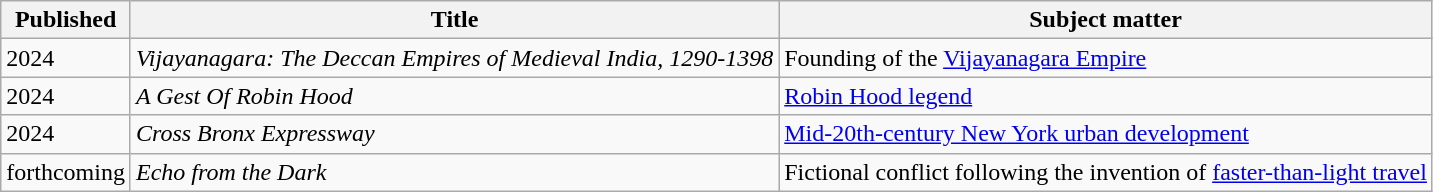<table class="wikitable sortable mw-collapsible">
<tr>
<th>Published</th>
<th>Title</th>
<th>Subject matter</th>
</tr>
<tr>
<td>2024</td>
<td><em>Vijayanagara: The Deccan Empires of Medieval India, 1290-1398</em></td>
<td>Founding of the <a href='#'>Vijayanagara Empire</a></td>
</tr>
<tr>
<td>2024</td>
<td><em>A Gest Of Robin Hood</em></td>
<td><a href='#'>Robin Hood legend</a></td>
</tr>
<tr>
<td>2024</td>
<td><em>Cross Bronx Expressway</em></td>
<td><a href='#'>Mid-20th-century New York urban development</a></td>
</tr>
<tr>
<td>forthcoming</td>
<td><em>Echo from the Dark</em></td>
<td>Fictional conflict following the invention of <a href='#'>faster-than-light travel</a></td>
</tr>
</table>
